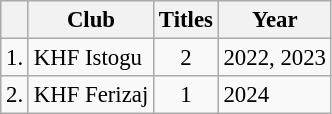<table class="wikitable sortable" style="font-size:95%;">
<tr style="background:#e9e9e9">
<th></th>
<th>Club</th>
<th>Titles</th>
<th>Year</th>
</tr>
<tr>
<td>1.</td>
<td>KHF Istogu</td>
<td align="center">2</td>
<td>2022, 2023</td>
</tr>
<tr>
<td>2.</td>
<td>KHF Ferizaj</td>
<td align="center">1</td>
<td>2024</td>
</tr>
</table>
